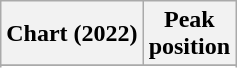<table class="wikitable sortable plainrowheaders" style="text-align:center">
<tr>
<th scope="col">Chart (2022)</th>
<th scope="col">Peak<br>position</th>
</tr>
<tr>
</tr>
<tr>
</tr>
<tr>
</tr>
<tr>
</tr>
</table>
